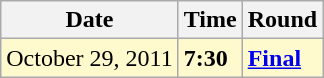<table class="wikitable">
<tr>
<th>Date</th>
<th>Time</th>
<th>Round</th>
</tr>
<tr style=background:lemonchiffon>
<td>October 29, 2011</td>
<td><strong>7:30</strong></td>
<td><strong><a href='#'>Final</a></strong></td>
</tr>
</table>
